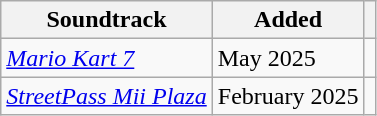<table class="wikitable sortable">
<tr>
<th>Soundtrack</th>
<th>Added</th>
<th class="unsortable"></th>
</tr>
<tr>
<td><em><a href='#'>Mario Kart 7</a></em></td>
<td>May 2025</td>
<td align="center"></td>
</tr>
<tr>
<td><em><a href='#'>StreetPass Mii Plaza</a></em></td>
<td>February 2025</td>
<td align="center"></td>
</tr>
</table>
